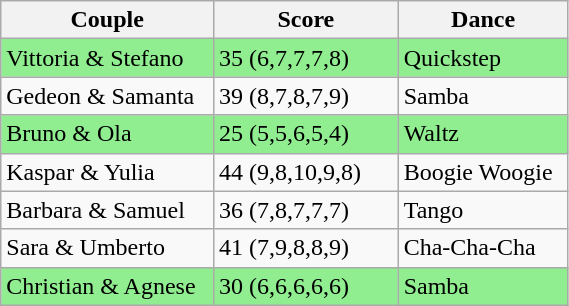<table class="wikitable" style="width:30%;">
<tr>
<th style="width:18%;">Couple</th>
<th style="width:10%;">Score</th>
<th style="width:10%;">Dance</th>
</tr>
<tr>
<td bgcolor="lightgreen">Vittoria & Stefano</td>
<td bgcolor="lightgreen">35 (6,7,7,7,8)</td>
<td bgcolor="lightgreen">Quickstep</td>
</tr>
<tr>
<td>Gedeon & Samanta</td>
<td>39 (8,7,8,7,9)</td>
<td>Samba</td>
</tr>
<tr>
<td bgcolor="lightgreen">Bruno & Ola</td>
<td bgcolor="lightgreen">25 (5,5,6,5,4)</td>
<td bgcolor="lightgreen">Waltz</td>
</tr>
<tr>
<td>Kaspar & Yulia</td>
<td>44 (9,8,10,9,8)</td>
<td>Boogie Woogie</td>
</tr>
<tr>
<td>Barbara & Samuel</td>
<td>36 (7,8,7,7,7)</td>
<td>Tango</td>
</tr>
<tr>
<td>Sara & Umberto</td>
<td>41 (7,9,8,8,9)</td>
<td>Cha-Cha-Cha</td>
</tr>
<tr>
<td bgcolor="lightgreen">Christian & Agnese</td>
<td bgcolor="lightgreen">30 (6,6,6,6,6)</td>
<td bgcolor="lightgreen">Samba</td>
</tr>
</table>
